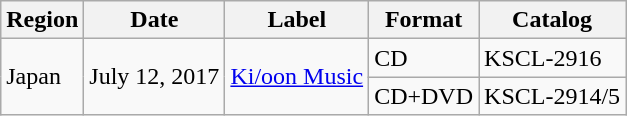<table class="wikitable">
<tr>
<th>Region</th>
<th>Date</th>
<th>Label</th>
<th>Format</th>
<th>Catalog</th>
</tr>
<tr>
<td rowspan="2">Japan</td>
<td rowspan="2">July 12, 2017</td>
<td rowspan="2"><a href='#'>Ki/oon Music</a></td>
<td>CD</td>
<td>KSCL-2916</td>
</tr>
<tr>
<td>CD+DVD</td>
<td>KSCL-2914/5</td>
</tr>
</table>
